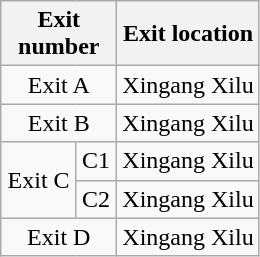<table class="wikitable">
<tr>
<th style="width:70px" colspan="2">Exit number</th>
<th>Exit location</th>
</tr>
<tr>
<td align="center" colspan="2">Exit A</td>
<td>Xingang Xilu</td>
</tr>
<tr>
<td align="center" colspan="2">Exit B</td>
<td>Xingang Xilu</td>
</tr>
<tr>
<td align="center" rowspan="2">Exit C</td>
<td>C1</td>
<td>Xingang Xilu</td>
</tr>
<tr>
<td>C2</td>
<td>Xingang Xilu</td>
</tr>
<tr>
<td align="center" colspan="2">Exit D</td>
<td>Xingang Xilu</td>
</tr>
</table>
